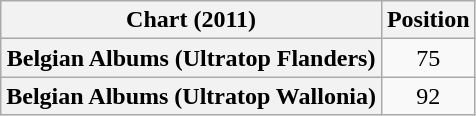<table class="wikitable sortable plainrowheaders" style="text-align:center">
<tr>
<th scope="col">Chart (2011)</th>
<th scope="col">Position</th>
</tr>
<tr>
<th scope="row">Belgian Albums (Ultratop Flanders)</th>
<td>75</td>
</tr>
<tr>
<th scope="row">Belgian Albums (Ultratop Wallonia)</th>
<td>92</td>
</tr>
</table>
